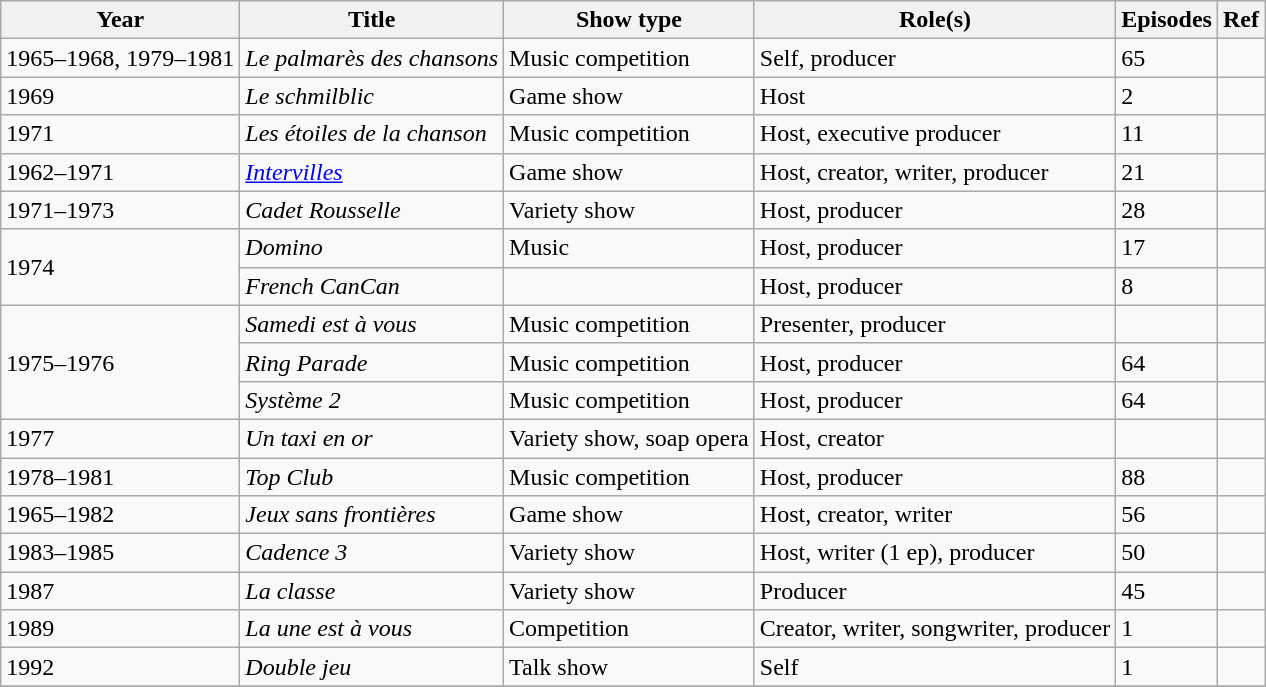<table class="wikitable sortable">
<tr>
<th>Year</th>
<th>Title</th>
<th>Show type</th>
<th>Role(s)</th>
<th>Episodes</th>
<th>Ref</th>
</tr>
<tr>
<td>1965–1968, 1979–1981</td>
<td><em>Le palmarès des chansons</em></td>
<td>Music competition</td>
<td>Self, producer</td>
<td>65</td>
<td></td>
</tr>
<tr>
<td>1969</td>
<td><em>Le schmilblic</em></td>
<td>Game show</td>
<td>Host</td>
<td>2</td>
<td></td>
</tr>
<tr>
<td>1971</td>
<td><em>Les étoiles de la chanson</em></td>
<td>Music competition</td>
<td>Host, executive producer</td>
<td>11</td>
<td></td>
</tr>
<tr>
<td>1962–1971</td>
<td><em><a href='#'>Intervilles</a></em></td>
<td>Game show</td>
<td>Host, creator, writer, producer</td>
<td>21</td>
<td></td>
</tr>
<tr>
<td>1971–1973</td>
<td><em>Cadet Rousselle</em></td>
<td>Variety show</td>
<td>Host, producer</td>
<td>28</td>
<td></td>
</tr>
<tr>
<td rowspan="2">1974</td>
<td><em>Domino</em></td>
<td>Music</td>
<td>Host, producer</td>
<td>17</td>
<td></td>
</tr>
<tr>
<td><em>French CanCan</em></td>
<td></td>
<td>Host, producer</td>
<td>8</td>
<td></td>
</tr>
<tr>
<td rowspan="3">1975–1976</td>
<td><em>Samedi est à vous</em></td>
<td>Music competition</td>
<td>Presenter, producer</td>
<td></td>
<td></td>
</tr>
<tr>
<td><em>Ring Parade</em></td>
<td>Music competition</td>
<td>Host, producer</td>
<td>64</td>
<td></td>
</tr>
<tr>
<td><em>Système 2</em></td>
<td>Music competition</td>
<td>Host, producer</td>
<td>64</td>
<td></td>
</tr>
<tr>
<td>1977</td>
<td><em>Un taxi en or</em></td>
<td>Variety show, soap opera</td>
<td>Host, creator</td>
<td></td>
<td></td>
</tr>
<tr>
<td>1978–1981</td>
<td><em>Top Club</em></td>
<td>Music competition</td>
<td>Host, producer</td>
<td>88</td>
<td></td>
</tr>
<tr |->
<td>1965–1982</td>
<td><em>Jeux sans frontières</em></td>
<td>Game show</td>
<td>Host, creator, writer</td>
<td>56</td>
<td></td>
</tr>
<tr>
<td>1983–1985</td>
<td><em>Cadence 3</em></td>
<td>Variety show</td>
<td>Host, writer (1 ep), producer</td>
<td>50</td>
<td></td>
</tr>
<tr>
<td>1987</td>
<td><em>La classe</em></td>
<td>Variety show</td>
<td>Producer</td>
<td>45</td>
<td></td>
</tr>
<tr>
<td>1989</td>
<td><em>La une est à vous</em></td>
<td>Competition</td>
<td>Creator, writer, songwriter, producer</td>
<td>1</td>
<td></td>
</tr>
<tr>
<td>1992</td>
<td><em>Double jeu</em></td>
<td>Talk show</td>
<td>Self</td>
<td>1</td>
<td></td>
</tr>
<tr>
</tr>
</table>
